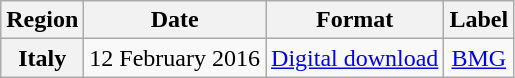<table class="wikitable sortable plainrowheaders" style="text-align:center">
<tr>
<th>Region</th>
<th>Date</th>
<th>Format</th>
<th>Label</th>
</tr>
<tr>
<th scope="row">Italy</th>
<td>12 February 2016</td>
<td><a href='#'>Digital download</a></td>
<td><a href='#'>BMG</a></td>
</tr>
</table>
